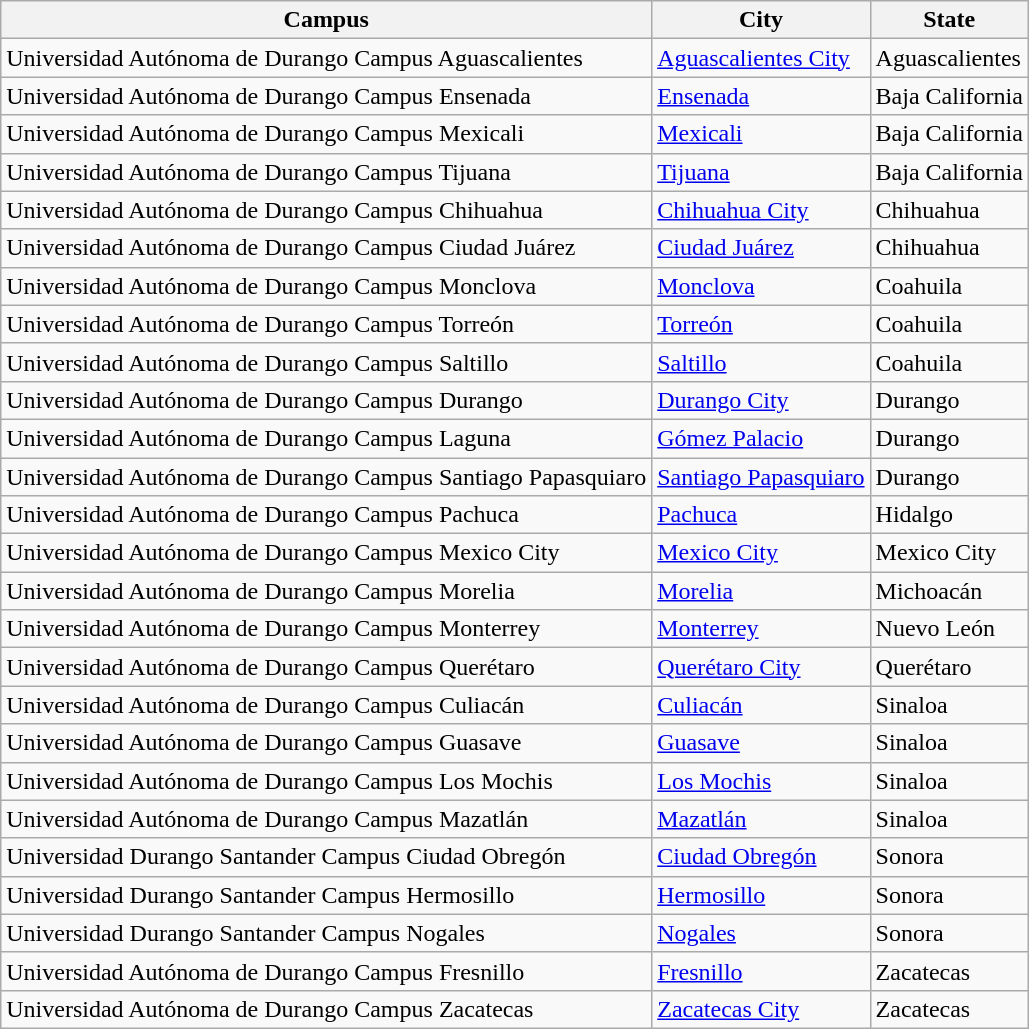<table class="wikitable sortable">
<tr>
<th>Campus</th>
<th>City</th>
<th>State</th>
</tr>
<tr>
<td>Universidad Autónoma de Durango Campus Aguascalientes</td>
<td><a href='#'>Aguascalientes City</a></td>
<td>Aguascalientes</td>
</tr>
<tr>
<td>Universidad Autónoma de Durango Campus Ensenada</td>
<td><a href='#'>Ensenada</a></td>
<td>Baja California</td>
</tr>
<tr>
<td>Universidad Autónoma de Durango Campus Mexicali</td>
<td><a href='#'>Mexicali</a></td>
<td>Baja California</td>
</tr>
<tr>
<td>Universidad Autónoma de Durango Campus Tijuana</td>
<td><a href='#'>Tijuana</a></td>
<td>Baja California</td>
</tr>
<tr>
<td>Universidad Autónoma de Durango Campus Chihuahua</td>
<td><a href='#'>Chihuahua City</a></td>
<td>Chihuahua</td>
</tr>
<tr>
<td>Universidad Autónoma de Durango Campus Ciudad Juárez</td>
<td><a href='#'>Ciudad Juárez</a></td>
<td>Chihuahua</td>
</tr>
<tr>
<td>Universidad Autónoma de Durango Campus Monclova</td>
<td><a href='#'>Monclova</a></td>
<td>Coahuila</td>
</tr>
<tr>
<td>Universidad Autónoma de Durango Campus Torreón</td>
<td><a href='#'>Torreón</a></td>
<td>Coahuila</td>
</tr>
<tr>
<td>Universidad Autónoma de Durango Campus Saltillo</td>
<td><a href='#'>Saltillo</a></td>
<td>Coahuila</td>
</tr>
<tr>
<td>Universidad Autónoma de Durango Campus Durango</td>
<td><a href='#'>Durango City</a></td>
<td>Durango</td>
</tr>
<tr>
<td>Universidad Autónoma de Durango Campus Laguna</td>
<td><a href='#'>Gómez Palacio</a></td>
<td>Durango</td>
</tr>
<tr>
<td>Universidad Autónoma de Durango Campus Santiago Papasquiaro</td>
<td><a href='#'>Santiago Papasquiaro</a></td>
<td>Durango</td>
</tr>
<tr>
<td>Universidad Autónoma de Durango Campus Pachuca</td>
<td><a href='#'>Pachuca</a></td>
<td>Hidalgo</td>
</tr>
<tr>
<td>Universidad Autónoma de Durango Campus Mexico City</td>
<td><a href='#'>Mexico City</a></td>
<td>Mexico City</td>
</tr>
<tr>
<td>Universidad Autónoma de Durango Campus Morelia</td>
<td><a href='#'>Morelia</a></td>
<td>Michoacán</td>
</tr>
<tr>
<td>Universidad Autónoma de Durango Campus Monterrey</td>
<td><a href='#'>Monterrey</a></td>
<td>Nuevo León</td>
</tr>
<tr>
<td>Universidad Autónoma de Durango Campus Querétaro</td>
<td><a href='#'>Querétaro City</a></td>
<td>Querétaro</td>
</tr>
<tr>
<td>Universidad Autónoma de Durango Campus Culiacán</td>
<td><a href='#'>Culiacán</a></td>
<td>Sinaloa</td>
</tr>
<tr>
<td>Universidad Autónoma de Durango Campus Guasave</td>
<td><a href='#'>Guasave</a></td>
<td>Sinaloa</td>
</tr>
<tr>
<td>Universidad Autónoma de Durango Campus Los Mochis</td>
<td><a href='#'>Los Mochis</a></td>
<td>Sinaloa</td>
</tr>
<tr>
<td>Universidad Autónoma de Durango Campus Mazatlán</td>
<td><a href='#'>Mazatlán</a></td>
<td>Sinaloa</td>
</tr>
<tr>
<td>Universidad Durango Santander Campus Ciudad Obregón</td>
<td><a href='#'>Ciudad Obregón</a></td>
<td>Sonora</td>
</tr>
<tr>
<td>Universidad Durango Santander Campus Hermosillo</td>
<td><a href='#'>Hermosillo</a></td>
<td>Sonora</td>
</tr>
<tr>
<td>Universidad Durango Santander Campus Nogales</td>
<td><a href='#'>Nogales</a></td>
<td>Sonora</td>
</tr>
<tr>
<td>Universidad Autónoma de Durango Campus Fresnillo</td>
<td><a href='#'>Fresnillo</a></td>
<td>Zacatecas</td>
</tr>
<tr>
<td>Universidad Autónoma de Durango Campus Zacatecas</td>
<td><a href='#'>Zacatecas City</a></td>
<td>Zacatecas</td>
</tr>
</table>
